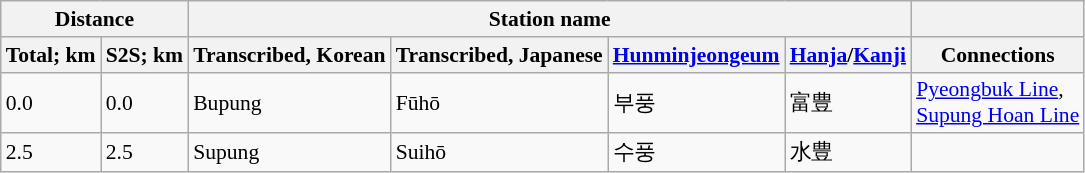<table class="wikitable" style="font-size:90%;">
<tr>
<th colspan="2">Distance</th>
<th colspan="4">Station name</th>
<th colspan="3"></th>
</tr>
<tr>
<th>Total; km</th>
<th>S2S; km</th>
<th>Transcribed, Korean</th>
<th>Transcribed, Japanese</th>
<th><a href='#'>Hunminjeongeum</a></th>
<th><a href='#'>Hanja</a>/<a href='#'>Kanji</a></th>
<th>Connections</th>
</tr>
<tr>
<td>0.0</td>
<td>0.0</td>
<td>Bupung</td>
<td>Fūhō</td>
<td>부풍</td>
<td>富豊</td>
<td><a href='#'>Pyeongbuk Line</a>,<br><a href='#'>Supung Hoan Line</a></td>
</tr>
<tr>
<td>2.5</td>
<td>2.5</td>
<td>Supung</td>
<td>Suihō</td>
<td>수풍</td>
<td>水豊</td>
<td></td>
</tr>
</table>
